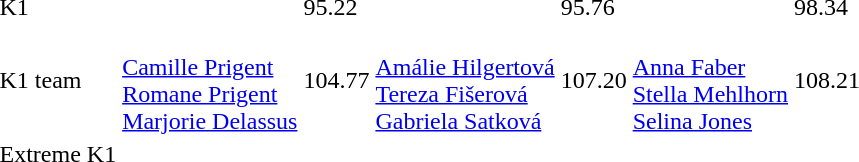<table>
<tr>
<td>K1</td>
<td></td>
<td>95.22</td>
<td></td>
<td>95.76</td>
<td></td>
<td>98.34</td>
</tr>
<tr>
<td>K1 team</td>
<td><br><a href='#'>Camille Prigent</a><br><a href='#'>Romane Prigent</a><br><a href='#'>Marjorie Delassus</a></td>
<td>104.77</td>
<td><br><a href='#'>Amálie Hilgertová</a><br><a href='#'>Tereza Fišerová</a><br><a href='#'>Gabriela Satková</a></td>
<td>107.20</td>
<td><br><a href='#'>Anna Faber</a><br><a href='#'>Stella Mehlhorn</a><br><a href='#'>Selina Jones</a></td>
<td>108.21</td>
</tr>
<tr>
<td>Extreme K1</td>
<td></td>
<td></td>
<td></td>
<td></td>
<td></td>
<td></td>
</tr>
</table>
